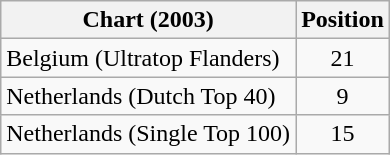<table class="wikitable sortable">
<tr>
<th>Chart (2003)</th>
<th>Position</th>
</tr>
<tr>
<td>Belgium (Ultratop Flanders)</td>
<td align="center">21</td>
</tr>
<tr>
<td>Netherlands (Dutch Top 40)</td>
<td align="center">9</td>
</tr>
<tr>
<td>Netherlands (Single Top 100)</td>
<td align="center">15</td>
</tr>
</table>
